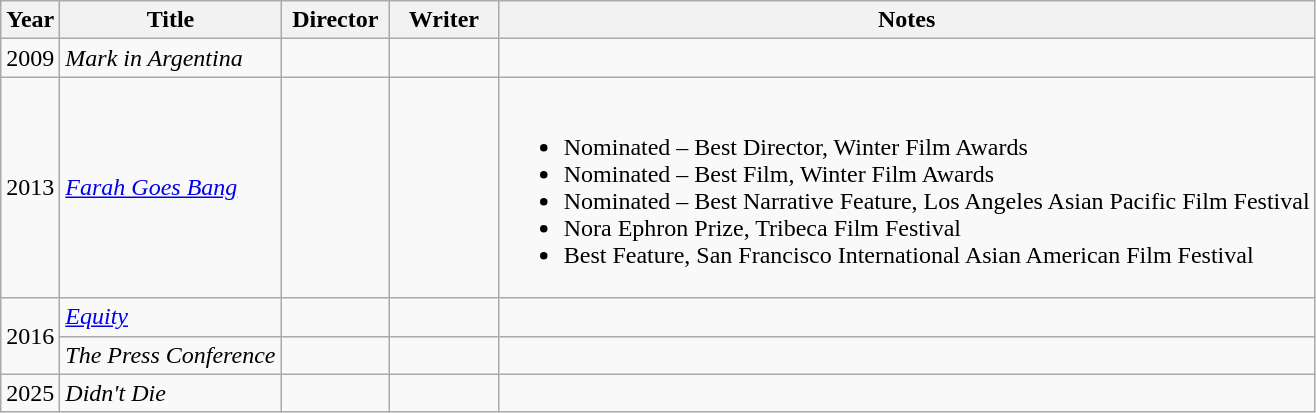<table class="wikitable">
<tr>
<th>Year</th>
<th>Title</th>
<th width=65>Director</th>
<th width=65>Writer</th>
<th>Notes</th>
</tr>
<tr>
<td>2009</td>
<td><em>Mark in Argentina</em></td>
<td></td>
<td></td>
<td></td>
</tr>
<tr>
<td>2013</td>
<td><em><a href='#'>Farah Goes Bang</a></em></td>
<td></td>
<td></td>
<td><br><ul><li>Nominated – Best Director, Winter Film Awards</li><li>Nominated – Best Film, Winter Film Awards</li><li>Nominated – Best Narrative Feature, Los Angeles Asian Pacific Film Festival</li><li>Nora Ephron Prize, Tribeca Film Festival</li><li>Best Feature, San Francisco International Asian American Film Festival</li></ul></td>
</tr>
<tr>
<td rowspan=2>2016</td>
<td><em><a href='#'>Equity</a></em></td>
<td></td>
<td></td>
<td></td>
</tr>
<tr>
<td><em>The Press Conference</em></td>
<td></td>
<td></td>
<td></td>
</tr>
<tr>
<td>2025</td>
<td><em>Didn't Die</em></td>
<td></td>
<td></td>
<td></td>
</tr>
</table>
